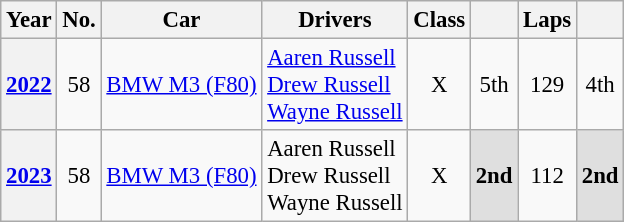<table class="wikitable" style="font-size: 95%;">
<tr>
<th>Year</th>
<th>No.</th>
<th>Car</th>
<th>Drivers</th>
<th>Class</th>
<th></th>
<th>Laps</th>
<th></th>
</tr>
<tr>
<th><a href='#'>2022</a></th>
<td align="center">58</td>
<td><a href='#'>BMW M3 (F80)</a></td>
<td> <a href='#'>Aaren Russell</a><br> <a href='#'>Drew Russell</a><br> <a href='#'>Wayne Russell</a></td>
<td align="center">X</td>
<td align="center">5th</td>
<td align="center">129</td>
<td align="center">4th</td>
</tr>
<tr>
<th><a href='#'>2023</a></th>
<td align="center">58</td>
<td><a href='#'>BMW M3 (F80)</a></td>
<td> Aaren Russell<br> Drew Russell<br> Wayne Russell</td>
<td align="center">X</td>
<td align="center" style="background: #dfdfdf"><strong>2nd</strong></td>
<td align="center">112</td>
<td align="center" style="background: #dfdfdf"><strong>2nd</strong></td>
</tr>
</table>
